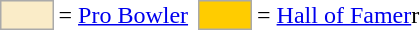<table>
<tr>
<td style="background-color:#faecc8; border:1px solid #aaaaaa; width:2em;"></td>
<td>= <a href='#'>Pro Bowler</a> </td>
<td></td>
<td style="background-color:#FFCC00; border:1px solid #aaaaaa; width:2em;"></td>
<td>= <a href='#'>Hall of Famer</a>r</td>
</tr>
</table>
